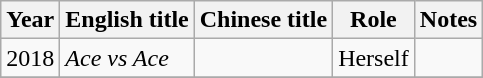<table class="wikitable">
<tr>
<th>Year</th>
<th>English title</th>
<th>Chinese title</th>
<th>Role</th>
<th>Notes</th>
</tr>
<tr>
<td>2018</td>
<td><em>Ace vs Ace</em></td>
<td></td>
<td>Herself</td>
<td></td>
</tr>
<tr>
</tr>
</table>
